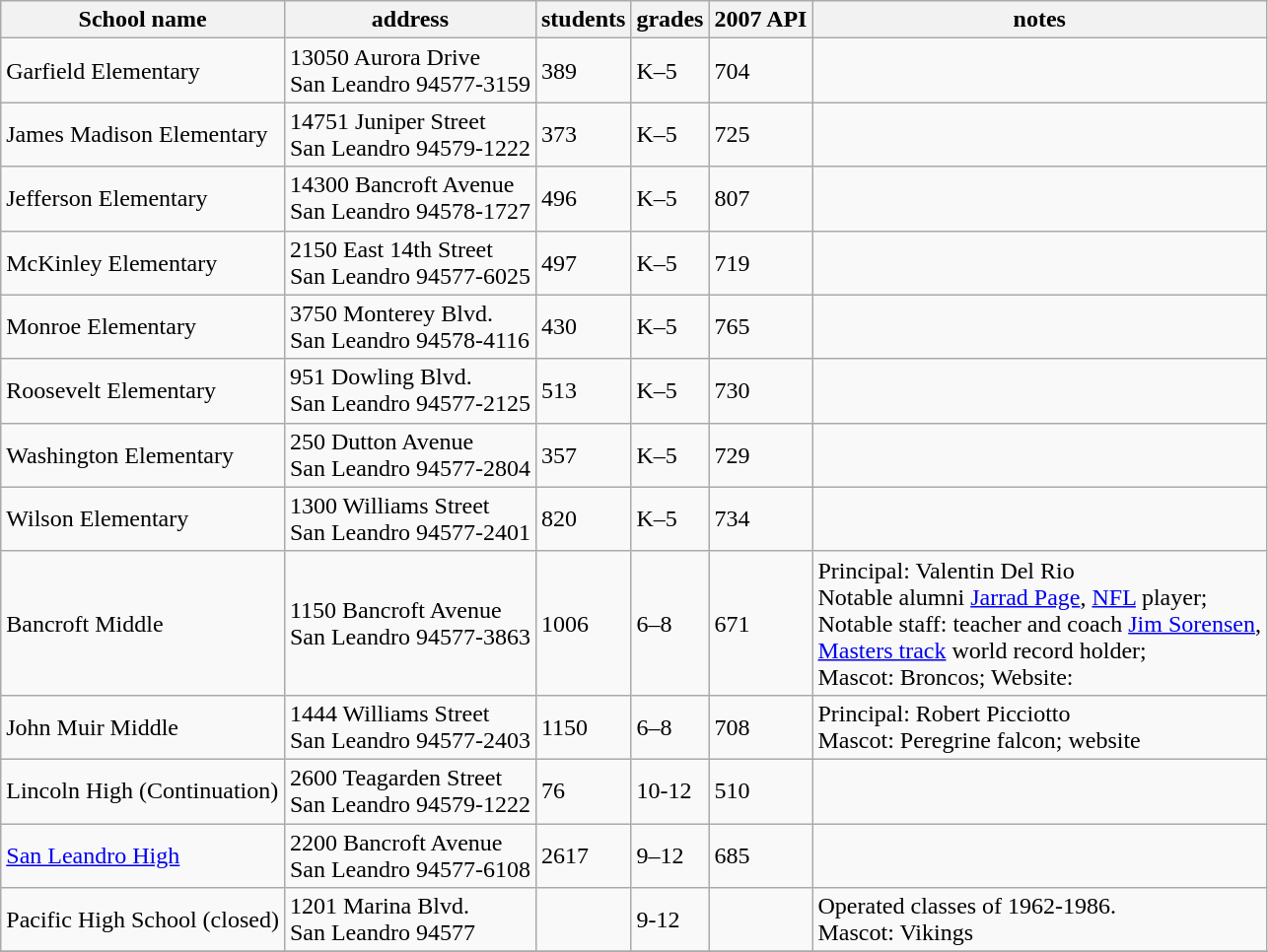<table class="wikitable">
<tr>
<th>School name</th>
<th>address</th>
<th>students</th>
<th>grades</th>
<th>2007 API</th>
<th>notes</th>
</tr>
<tr>
<td>Garfield Elementary</td>
<td>13050 Aurora Drive <br>San Leandro 94577-3159</td>
<td>389</td>
<td>K–5</td>
<td>704</td>
<td></td>
</tr>
<tr>
<td>James Madison Elementary</td>
<td>14751 Juniper Street <br>San Leandro 94579-1222</td>
<td>373</td>
<td>K–5</td>
<td>725</td>
<td></td>
</tr>
<tr>
<td>Jefferson Elementary</td>
<td>14300 Bancroft Avenue <br>San Leandro 94578-1727</td>
<td>496</td>
<td>K–5</td>
<td>807</td>
<td></td>
</tr>
<tr>
<td>McKinley Elementary</td>
<td>2150 East 14th Street <br>San Leandro 94577-6025</td>
<td>497</td>
<td>K–5</td>
<td>719</td>
<td></td>
</tr>
<tr>
<td>Monroe Elementary</td>
<td>3750 Monterey Blvd. <br>San Leandro 94578-4116</td>
<td>430</td>
<td>K–5</td>
<td>765</td>
<td></td>
</tr>
<tr>
<td>Roosevelt Elementary</td>
<td>951 Dowling Blvd. <br>San Leandro 94577-2125</td>
<td>513</td>
<td>K–5</td>
<td>730</td>
<td></td>
</tr>
<tr>
<td>Washington Elementary</td>
<td>250 Dutton Avenue <br>San Leandro 94577-2804</td>
<td>357</td>
<td>K–5</td>
<td>729</td>
<td></td>
</tr>
<tr>
<td>Wilson Elementary</td>
<td>1300 Williams Street <br>San Leandro 94577-2401</td>
<td>820</td>
<td>K–5</td>
<td>734</td>
<td></td>
</tr>
<tr>
<td>Bancroft Middle</td>
<td>1150 Bancroft Avenue<br>San Leandro 94577-3863</td>
<td>1006</td>
<td>6–8</td>
<td>671</td>
<td>Principal: Valentin Del Rio <br>Notable alumni <a href='#'>Jarrad Page</a>, <a href='#'>NFL</a> player; <br> Notable staff: teacher and coach <a href='#'>Jim Sorensen</a>, <br> <a href='#'>Masters track</a> world record holder; <br>Mascot: Broncos; Website: </td>
</tr>
<tr>
<td>John Muir Middle</td>
<td>1444 Williams Street <br>San Leandro 94577-2403</td>
<td>1150</td>
<td>6–8</td>
<td>708</td>
<td>Principal: Robert Picciotto <br> Mascot: Peregrine falcon; website  <br>  </td>
</tr>
<tr>
<td>Lincoln High (Continuation)</td>
<td>2600 Teagarden Street <br>San Leandro 94579-1222</td>
<td>76</td>
<td>10-12</td>
<td>510</td>
<td></td>
</tr>
<tr>
<td><a href='#'>San Leandro High</a></td>
<td>2200 Bancroft Avenue <br>San Leandro 94577-6108</td>
<td>2617</td>
<td>9–12</td>
<td>685</td>
<td></td>
</tr>
<tr>
<td>Pacific High School (closed)</td>
<td>1201 Marina Blvd.<br>San Leandro 94577</td>
<td></td>
<td>9-12</td>
<td></td>
<td>Operated classes of 1962-1986.<br>Mascot: Vikings</td>
</tr>
<tr>
</tr>
</table>
